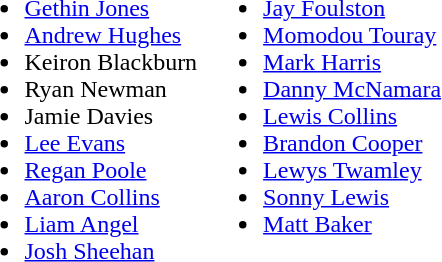<table>
<tr style="vertical-align: top;">
<td><br><ul><li> <a href='#'>Gethin Jones</a></li><li> <a href='#'>Andrew Hughes</a></li><li> Keiron Blackburn</li><li> Ryan Newman</li><li> Jamie Davies</li><li> <a href='#'>Lee Evans</a></li><li> <a href='#'>Regan Poole</a></li><li> <a href='#'>Aaron Collins</a></li><li> <a href='#'>Liam Angel</a></li><li> <a href='#'>Josh Sheehan</a></li></ul></td>
<td><br><ul><li> <a href='#'>Jay Foulston</a></li><li> <a href='#'>Momodou Touray</a></li><li> <a href='#'>Mark Harris</a></li><li> <a href='#'>Danny McNamara</a></li><li> <a href='#'>Lewis Collins</a></li><li> <a href='#'>Brandon Cooper</a></li><li> <a href='#'>Lewys Twamley</a></li><li> <a href='#'>Sonny Lewis</a></li><li> <a href='#'>Matt Baker</a></li></ul></td>
</tr>
</table>
